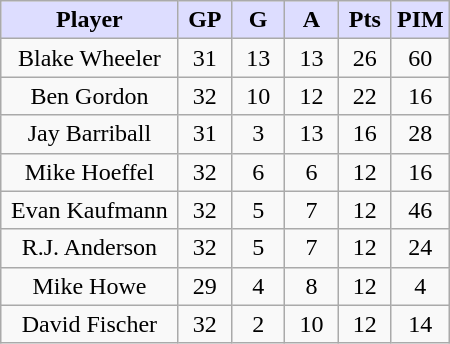<table class="wikitable" style="width:300px;">
<tr>
<th style="background:#ddf; width:40%;">Player</th>
<th style="background:#ddf; width:12%;">GP</th>
<th style="background:#ddf; width:12%;">G</th>
<th style="background:#ddf; width:12%;">A</th>
<th style="background:#ddf; width:12%;">Pts</th>
<th style="background:#ddf; width:12%;">PIM</th>
</tr>
<tr style="text-align:center;">
<td>Blake Wheeler</td>
<td>31</td>
<td>13</td>
<td>13</td>
<td>26</td>
<td>60</td>
</tr>
<tr style="text-align:center;">
<td>Ben Gordon</td>
<td>32</td>
<td>10</td>
<td>12</td>
<td>22</td>
<td>16</td>
</tr>
<tr style="text-align:center;">
<td>Jay Barriball</td>
<td>31</td>
<td>3</td>
<td>13</td>
<td>16</td>
<td>28</td>
</tr>
<tr style="text-align:center;">
<td>Mike Hoeffel</td>
<td>32</td>
<td>6</td>
<td>6</td>
<td>12</td>
<td>16</td>
</tr>
<tr style="text-align:center;">
<td>Evan Kaufmann</td>
<td>32</td>
<td>5</td>
<td>7</td>
<td>12</td>
<td>46</td>
</tr>
<tr style="text-align:center;">
<td>R.J. Anderson</td>
<td>32</td>
<td>5</td>
<td>7</td>
<td>12</td>
<td>24</td>
</tr>
<tr style="text-align:center;">
<td>Mike Howe</td>
<td>29</td>
<td>4</td>
<td>8</td>
<td>12</td>
<td>4</td>
</tr>
<tr style="text-align:center;">
<td>David Fischer</td>
<td>32</td>
<td>2</td>
<td>10</td>
<td>12</td>
<td>14</td>
</tr>
</table>
